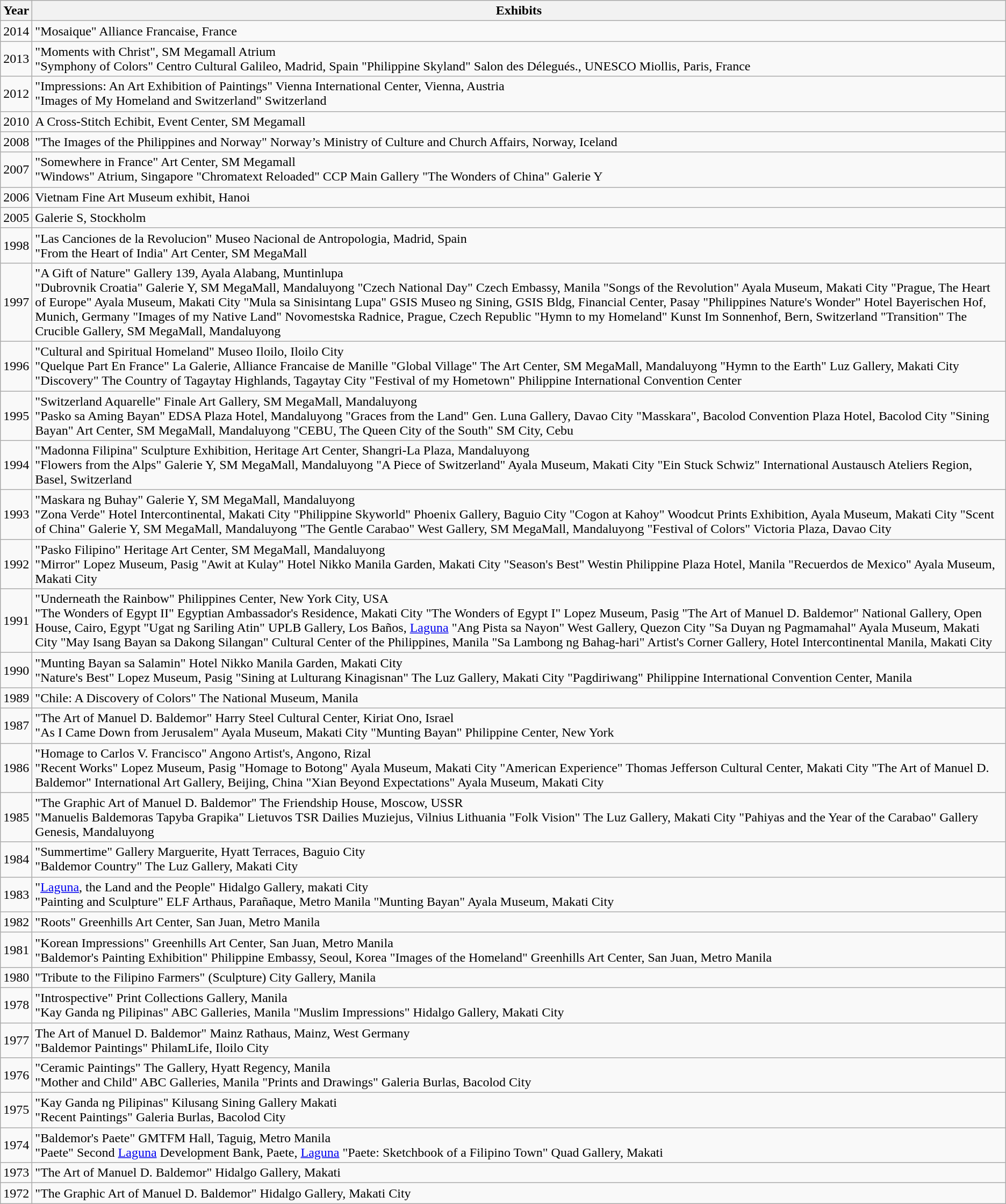<table class="wikitable">
<tr>
<th>Year</th>
<th>Exhibits</th>
</tr>
<tr>
<td>2014</td>
<td>"Mosaique" Alliance Francaise, France</td>
</tr>
<tr>
<td>2013</td>
<td>"Moments with Christ", SM Megamall Atrium<br>"Symphony of Colors" Centro Cultural Galileo, Madrid, Spain
"Philippine Skyland" Salon des Délegués., UNESCO Miollis, Paris, France</td>
</tr>
<tr>
<td>2012</td>
<td>"Impressions: An Art Exhibition of Paintings" Vienna International Center, Vienna, Austria<br>"Images of My Homeland and Switzerland" Switzerland</td>
</tr>
<tr>
<td>2010</td>
<td>A Cross-Stitch Echibit, Event Center, SM Megamall</td>
</tr>
<tr>
<td>2008</td>
<td>"The Images of the Philippines and Norway" Norway’s Ministry of Culture and Church Affairs, Norway, Iceland</td>
</tr>
<tr>
<td>2007</td>
<td>"Somewhere in France" Art Center, SM Megamall<br>"Windows" Atrium, Singapore
"Chromatext Reloaded" CCP Main Gallery
"The Wonders of China" Galerie Y</td>
</tr>
<tr>
<td>2006</td>
<td>Vietnam Fine Art Museum exhibit, Hanoi</td>
</tr>
<tr>
<td>2005</td>
<td>Galerie S, Stockholm</td>
</tr>
<tr>
<td>1998</td>
<td>"Las Canciones de la Revolucion" Museo Nacional de Antropologia, Madrid, Spain<br>"From the Heart of India" Art Center, SM MegaMall</td>
</tr>
<tr>
<td>1997</td>
<td>"A Gift of Nature" Gallery 139, Ayala Alabang, Muntinlupa<br>"Dubrovnik Croatia" Galerie Y, SM MegaMall, Mandaluyong
"Czech National Day" Czech Embassy, Manila
"Songs of the Revolution" Ayala Museum, Makati City
"Prague, The Heart of Europe" Ayala Museum, Makati City
"Mula sa Sinisintang Lupa" GSIS Museo ng Sining, GSIS Bldg, Financial Center, Pasay
"Philippines Nature's Wonder" Hotel Bayerischen Hof, Munich, Germany
"Images of my Native Land" Novomestska Radnice, Prague, Czech Republic
"Hymn to my Homeland" Kunst Im Sonnenhof, Bern, Switzerland
"Transition" The Crucible Gallery, SM MegaMall, Mandaluyong</td>
</tr>
<tr>
<td>1996</td>
<td>"Cultural and Spiritual Homeland" Museo Iloilo, Iloilo City<br>"Quelque Part En France" La Galerie, Alliance Francaise de Manille
"Global Village" The Art Center, SM MegaMall, Mandaluyong
"Hymn to the Earth" Luz Gallery, Makati City
"Discovery" The Country of Tagaytay Highlands, Tagaytay City
"Festival of my Hometown" Philippine International Convention Center</td>
</tr>
<tr>
<td>1995</td>
<td>"Switzerland Aquarelle" Finale Art Gallery, SM MegaMall, Mandaluyong<br>"Pasko sa Aming Bayan" EDSA Plaza Hotel, Mandaluyong
"Graces from the Land" Gen. Luna Gallery, Davao City
"Masskara", Bacolod Convention Plaza Hotel, Bacolod City
"Sining Bayan" Art Center, SM MegaMall, Mandaluyong
"CEBU, The Queen City of the South" SM City, Cebu</td>
</tr>
<tr>
<td>1994</td>
<td>"Madonna Filipina" Sculpture Exhibition, Heritage Art Center, Shangri-La Plaza, Mandaluyong<br>"Flowers from the Alps" Galerie Y, SM MegaMall, Mandaluyong
"A Piece of Switzerland" Ayala Museum, Makati City
"Ein Stuck Schwiz" International Austausch Ateliers Region, Basel, Switzerland</td>
</tr>
<tr>
<td>1993</td>
<td>"Maskara ng Buhay" Galerie Y, SM MegaMall, Mandaluyong<br>"Zona Verde" Hotel Intercontinental, Makati City
"Philippine Skyworld" Phoenix Gallery, Baguio City
"Cogon at Kahoy" Woodcut Prints Exhibition, Ayala Museum, Makati City
"Scent of China" Galerie Y, SM MegaMall, Mandaluyong
"The Gentle Carabao" West Gallery, SM MegaMall, Mandaluyong
"Festival of Colors" Victoria Plaza, Davao City</td>
</tr>
<tr>
<td>1992</td>
<td>"Pasko Filipino" Heritage Art Center, SM MegaMall, Mandaluyong<br>"Mirror" Lopez Museum, Pasig
"Awit at Kulay" Hotel Nikko Manila Garden, Makati City
"Season's Best" Westin Philippine Plaza Hotel, Manila
"Recuerdos de Mexico" Ayala Museum, Makati City</td>
</tr>
<tr>
<td>1991</td>
<td>"Underneath the Rainbow" Philippines Center, New York City, USA<br>"The Wonders of Egypt II" Egyptian Ambassador's Residence, Makati City
"The Wonders of Egypt I" Lopez Museum, Pasig
"The Art of Manuel D. Baldemor" National Gallery, Open House, Cairo, Egypt
"Ugat ng Sariling Atin" UPLB Gallery, Los Baños, <a href='#'>Laguna</a>
"Ang Pista sa Nayon" West Gallery, Quezon City
"Sa Duyan ng Pagmamahal" Ayala Museum, Makati City
"May Isang Bayan sa Dakong Silangan" Cultural Center of the Philippines, Manila
"Sa Lambong ng Bahag-hari" Artist's Corner Gallery, Hotel Intercontinental Manila, Makati City</td>
</tr>
<tr>
<td>1990</td>
<td>"Munting Bayan sa Salamin" Hotel Nikko Manila Garden, Makati City<br>"Nature's Best" Lopez Museum, Pasig
"Sining at Lulturang Kinagisnan" The Luz Gallery, Makati City
"Pagdiriwang" Philippine International Convention Center, Manila</td>
</tr>
<tr>
<td>1989</td>
<td>"Chile: A Discovery of Colors" The National Museum, Manila</td>
</tr>
<tr>
<td>1987</td>
<td>"The Art of Manuel D. Baldemor" Harry Steel Cultural Center, Kiriat Ono, Israel<br>"As I Came Down from Jerusalem" Ayala Museum, Makati City
"Munting Bayan" Philippine Center, New York</td>
</tr>
<tr>
<td>1986</td>
<td>"Homage to Carlos V. Francisco" Angono Artist's, Angono, Rizal<br>"Recent Works" Lopez Museum, Pasig
"Homage to Botong" Ayala Museum, Makati City
"American Experience" Thomas Jefferson Cultural Center, Makati City
"The Art of Manuel D. Baldemor" International Art Gallery, Beijing, China
"Xian Beyond Expectations" Ayala Museum, Makati City</td>
</tr>
<tr>
<td>1985</td>
<td>"The Graphic Art of Manuel D. Baldemor" The Friendship House, Moscow, USSR<br>"Manuelis Baldemoras Tapyba Grapika" Lietuvos TSR Dailies Muziejus, Vilnius	 Lithuania
"Folk Vision" The Luz Gallery, Makati City
"Pahiyas and the Year of the Carabao" Gallery Genesis, Mandaluyong</td>
</tr>
<tr>
<td>1984</td>
<td>"Summertime" Gallery Marguerite, Hyatt Terraces, Baguio City<br>"Baldemor Country" The Luz Gallery, Makati City</td>
</tr>
<tr>
<td>1983</td>
<td>"<a href='#'>Laguna</a>, the Land and the People" Hidalgo Gallery, makati City<br>"Painting and Sculpture" ELF Arthaus, Parañaque, Metro Manila
"Munting Bayan" Ayala Museum, Makati City</td>
</tr>
<tr>
<td>1982</td>
<td>"Roots" Greenhills Art Center, San Juan, Metro Manila</td>
</tr>
<tr>
<td>1981</td>
<td>"Korean Impressions" Greenhills Art Center, San Juan, Metro Manila<br>"Baldemor's Painting Exhibition" Philippine Embassy, Seoul, Korea
"Images of the Homeland" Greenhills Art Center, San Juan, Metro Manila</td>
</tr>
<tr>
<td>1980</td>
<td>"Tribute to the Filipino Farmers" (Sculpture) City Gallery, Manila</td>
</tr>
<tr>
<td>1978</td>
<td>"Introspective" Print Collections Gallery, Manila<br>"Kay Ganda ng Pilipinas" ABC Galleries, Manila
"Muslim Impressions" Hidalgo Gallery, Makati City</td>
</tr>
<tr>
<td>1977</td>
<td>The Art of Manuel D. Baldemor" Mainz Rathaus, Mainz, West Germany<br>"Baldemor Paintings" PhilamLife, Iloilo City</td>
</tr>
<tr>
<td>1976</td>
<td>"Ceramic Paintings" The Gallery, Hyatt Regency, Manila<br>"Mother and Child" ABC Galleries, Manila
"Prints and Drawings" Galeria Burlas, Bacolod City</td>
</tr>
<tr>
<td>1975</td>
<td>"Kay Ganda ng Pilipinas" Kilusang Sining Gallery Makati<br>"Recent Paintings" Galeria Burlas, Bacolod City</td>
</tr>
<tr>
<td>1974</td>
<td>"Baldemor's Paete" GMTFM Hall, Taguig, Metro Manila<br>"Paete" Second <a href='#'>Laguna</a> Development Bank, Paete, <a href='#'>Laguna</a>
"Paete: Sketchbook of a Filipino Town" Quad Gallery, Makati</td>
</tr>
<tr>
<td>1973</td>
<td>"The Art of Manuel D. Baldemor" Hidalgo Gallery, Makati</td>
</tr>
<tr>
<td>1972</td>
<td>"The Graphic Art of Manuel D. Baldemor" Hidalgo Gallery, Makati City</td>
</tr>
</table>
